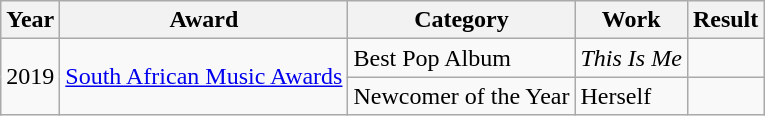<table class="wikitable">
<tr>
<th>Year</th>
<th>Award</th>
<th>Category</th>
<th>Work</th>
<th>Result</th>
</tr>
<tr>
<td rowspan="2">2019</td>
<td rowspan="2"><a href='#'>South African Music Awards</a></td>
<td>Best Pop Album</td>
<td><em>This Is Me</em></td>
<td></td>
</tr>
<tr>
<td>Newcomer of the Year</td>
<td>Herself</td>
<td></td>
</tr>
</table>
